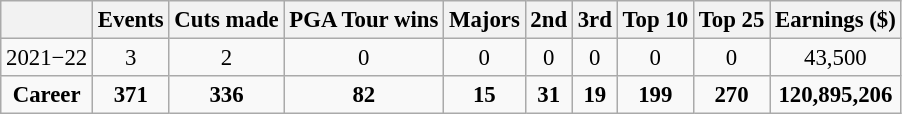<table class=wikitable style="font-size:95%;text-align:center">
<tr>
<th></th>
<th>Events</th>
<th>Cuts made</th>
<th>PGA Tour wins</th>
<th>Majors</th>
<th>2nd</th>
<th>3rd</th>
<th>Top 10</th>
<th>Top 25</th>
<th>Earnings ($)</th>
</tr>
<tr>
<td>2021−22</td>
<td>3</td>
<td>2</td>
<td>0</td>
<td>0</td>
<td>0</td>
<td>0</td>
<td>0</td>
<td>0</td>
<td>43,500</td>
</tr>
<tr>
<td><strong>Career</strong></td>
<td><strong>371</strong></td>
<td><strong>336</strong></td>
<td><strong>82</strong></td>
<td><strong>15</strong></td>
<td><strong>31</strong></td>
<td><strong>19</strong></td>
<td><strong>199</strong></td>
<td><strong>270</strong></td>
<td><strong>120,895,206</strong></td>
</tr>
</table>
